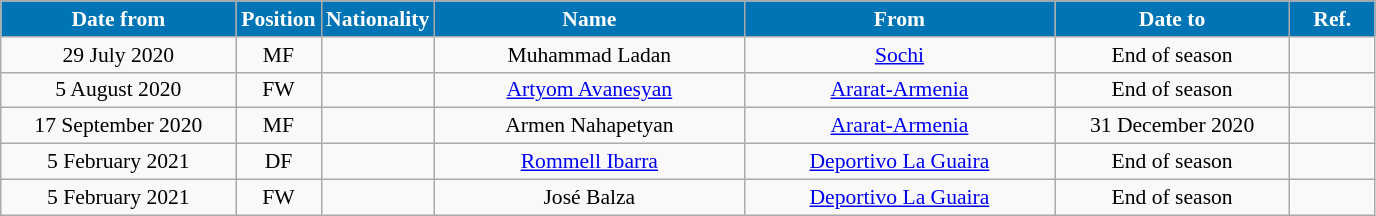<table class="wikitable"  style="text-align:center; font-size:90%; ">
<tr>
<th style="background:#0174B5; color:#FFFFFF; width:150px;">Date from</th>
<th style="background:#0174B5; color:#FFFFFF; width:50px;">Position</th>
<th style="background:#0174B5; color:#FFFFFF; width:50px;">Nationality</th>
<th style="background:#0174B5; color:#FFFFFF; width:200px;">Name</th>
<th style="background:#0174B5; color:#FFFFFF; width:200px;">From</th>
<th style="background:#0174B5; color:#FFFFFF; width:150px;">Date to</th>
<th style="background:#0174B5; color:#FFFFFF; width:50px;">Ref.</th>
</tr>
<tr>
<td>29 July 2020</td>
<td>MF</td>
<td></td>
<td>Muhammad Ladan</td>
<td><a href='#'>Sochi</a></td>
<td>End of season</td>
<td></td>
</tr>
<tr>
<td>5 August 2020</td>
<td>FW</td>
<td></td>
<td><a href='#'>Artyom Avanesyan</a></td>
<td><a href='#'>Ararat-Armenia</a></td>
<td>End of season</td>
<td></td>
</tr>
<tr>
<td>17 September 2020</td>
<td>MF</td>
<td></td>
<td>Armen Nahapetyan</td>
<td><a href='#'>Ararat-Armenia</a></td>
<td>31 December 2020</td>
<td></td>
</tr>
<tr>
<td>5 February 2021</td>
<td>DF</td>
<td></td>
<td><a href='#'>Rommell Ibarra</a></td>
<td><a href='#'>Deportivo La Guaira</a></td>
<td>End of season</td>
<td></td>
</tr>
<tr>
<td>5 February 2021</td>
<td>FW</td>
<td></td>
<td>José Balza</td>
<td><a href='#'>Deportivo La Guaira</a></td>
<td>End of season</td>
<td></td>
</tr>
</table>
